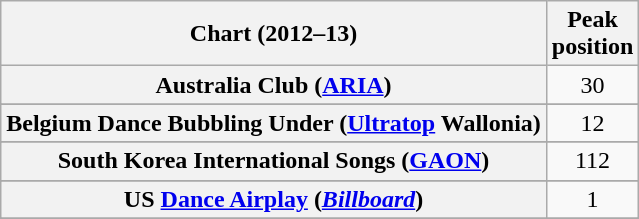<table class="wikitable plainrowheaders sortable" style="text-align:center;">
<tr>
<th>Chart (2012–13)</th>
<th>Peak<br>position</th>
</tr>
<tr>
<th scope="row">Australia Club (<a href='#'>ARIA</a>)</th>
<td>30</td>
</tr>
<tr>
</tr>
<tr>
</tr>
<tr>
</tr>
<tr>
<th scope="row">Belgium Dance Bubbling Under (<a href='#'>Ultratop</a> Wallonia)</th>
<td>12</td>
</tr>
<tr>
</tr>
<tr>
</tr>
<tr>
</tr>
<tr>
<th scope="row">South Korea International Songs (<a href='#'>GAON</a>)</th>
<td>112</td>
</tr>
<tr>
</tr>
<tr>
</tr>
<tr>
<th scope="row">US <a href='#'>Dance Airplay</a> (<em><a href='#'>Billboard</a></em>)</th>
<td>1</td>
</tr>
<tr>
</tr>
<tr>
</tr>
</table>
